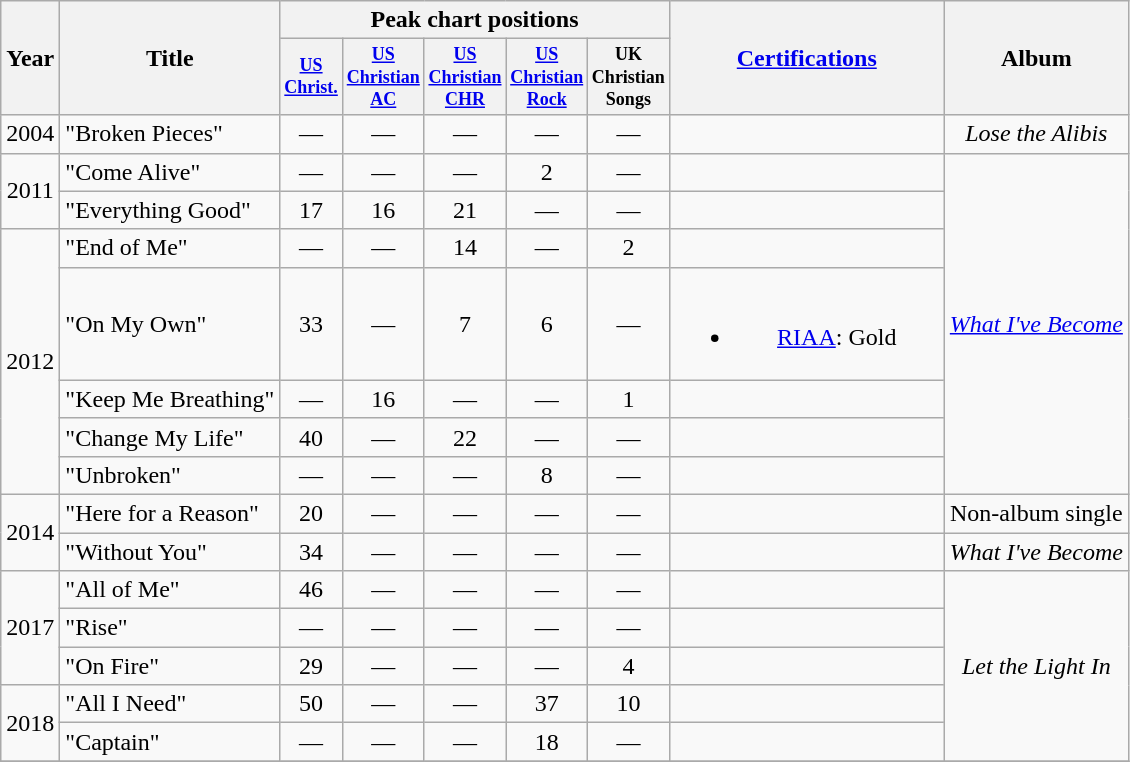<table class="wikitable" style="text-align:center;">
<tr>
<th rowspan="2">Year</th>
<th rowspan="2">Title</th>
<th colspan="5" scope="col">Peak chart positions</th>
<th scope="col" rowspan="2" style="width:11em;"><a href='#'>Certifications</a></th>
<th rowspan="2">Album</th>
</tr>
<tr style="font-size:smaller;">
<th scope="col" style="width:3em;font-size:90%;"><a href='#'>US<br>Christ.</a><br></th>
<th scope="col" style="width:3em;font-size:90%;"><a href='#'>US Christian AC</a><br></th>
<th scope="col" style="width:3em;font-size:90%;"><a href='#'>US Christian CHR</a></th>
<th scope="col" style="width:3em;font-size:90%;"><a href='#'>US Christian Rock</a></th>
<th scope="col" style="width:3em;font-size:90%;">UK Christian Songs</th>
</tr>
<tr>
<td>2004</td>
<td align="left">"Broken Pieces"</td>
<td>—</td>
<td>—</td>
<td>—</td>
<td>—</td>
<td>—</td>
<td></td>
<td><em>Lose the Alibis</em></td>
</tr>
<tr>
<td rowspan="2">2011</td>
<td align="left">"Come Alive"</td>
<td>—</td>
<td>—</td>
<td>—</td>
<td>2</td>
<td>—</td>
<td></td>
<td rowspan="7"><em><a href='#'>What I've Become</a></em></td>
</tr>
<tr>
<td align="left">"Everything Good"</td>
<td>17</td>
<td>16</td>
<td>21</td>
<td>—</td>
<td>—</td>
<td></td>
</tr>
<tr>
<td rowspan="5">2012</td>
<td align="left">"End of Me"</td>
<td>—</td>
<td>—</td>
<td>14</td>
<td>—</td>
<td>2</td>
<td></td>
</tr>
<tr>
<td align="left">"On My Own"</td>
<td>33</td>
<td>—</td>
<td>7</td>
<td>6</td>
<td>—</td>
<td><br><ul><li><a href='#'>RIAA</a>: Gold</li></ul></td>
</tr>
<tr>
<td align="left">"Keep Me Breathing"</td>
<td>—</td>
<td>16</td>
<td>—</td>
<td>—</td>
<td>1</td>
<td></td>
</tr>
<tr>
<td align="left">"Change My Life"</td>
<td>40</td>
<td>—</td>
<td>22</td>
<td>—</td>
<td>—</td>
<td></td>
</tr>
<tr>
<td align="left">"Unbroken"</td>
<td>—</td>
<td>—</td>
<td>—</td>
<td>8</td>
<td>—</td>
<td></td>
</tr>
<tr>
<td rowspan="2">2014</td>
<td align="left">"Here for a Reason"</td>
<td>20</td>
<td>—</td>
<td>—</td>
<td>—</td>
<td>—</td>
<td></td>
<td>Non-album single</td>
</tr>
<tr>
<td align="left">"Without You"</td>
<td>34</td>
<td>—</td>
<td>—</td>
<td>—</td>
<td>—</td>
<td></td>
<td><em>What I've Become</em></td>
</tr>
<tr>
<td rowspan="3">2017</td>
<td align="left">"All of Me"</td>
<td>46</td>
<td>—</td>
<td>—</td>
<td>—</td>
<td>—</td>
<td></td>
<td rowspan="5"><em>Let the Light In</em></td>
</tr>
<tr>
<td align="left">"Rise"</td>
<td>—</td>
<td>—</td>
<td>—</td>
<td>—</td>
<td>—</td>
<td></td>
</tr>
<tr>
<td align="left">"On Fire"</td>
<td>29</td>
<td>—</td>
<td>—</td>
<td>—</td>
<td>4</td>
<td></td>
</tr>
<tr>
<td rowspan="2">2018</td>
<td align="left">"All I Need"</td>
<td>50</td>
<td>—</td>
<td>—</td>
<td>37</td>
<td>10</td>
<td></td>
</tr>
<tr>
<td align="left">"Captain"</td>
<td>—</td>
<td>—</td>
<td>—</td>
<td>18</td>
<td>—</td>
<td></td>
</tr>
<tr>
</tr>
</table>
